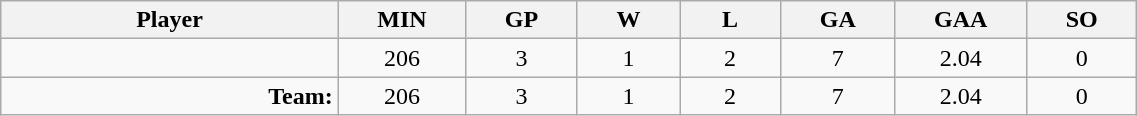<table class="wikitable sortable" width="60%">
<tr>
<th bgcolor="#DDDDFF" width="10%">Player</th>
<th width="3%" bgcolor="#DDDDFF" title="Minutes played">MIN</th>
<th width="3%" bgcolor="#DDDDFF" title="Games played in">GP</th>
<th width="3%" bgcolor="#DDDDFF" title="Wins">W</th>
<th width="3%" bgcolor="#DDDDFF"title="Losses">L</th>
<th width="3%" bgcolor="#DDDDFF" title="Goals against">GA</th>
<th width="3%" bgcolor="#DDDDFF" title="Goals against average">GAA</th>
<th width="3%" bgcolor="#DDDDFF" title="Shut-outs">SO</th>
</tr>
<tr align="center">
<td align="right"></td>
<td>206</td>
<td>3</td>
<td>1</td>
<td>2</td>
<td>7</td>
<td>2.04</td>
<td>0</td>
</tr>
<tr align="center">
<td align="right"><strong>Team:</strong></td>
<td>206</td>
<td>3</td>
<td>1</td>
<td>2</td>
<td>7</td>
<td>2.04</td>
<td>0</td>
</tr>
</table>
